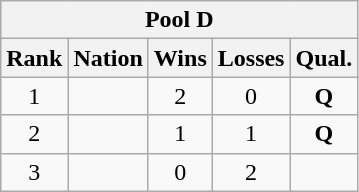<table class="wikitable" style="text-align:center">
<tr>
<th colspan=5 align=center><strong>Pool D</strong></th>
</tr>
<tr>
<th>Rank</th>
<th>Nation</th>
<th>Wins</th>
<th>Losses</th>
<th>Qual.</th>
</tr>
<tr>
<td>1</td>
<td align=left></td>
<td>2</td>
<td>0</td>
<td><strong>Q</strong></td>
</tr>
<tr>
<td>2</td>
<td align=left></td>
<td>1</td>
<td>1</td>
<td><strong>Q</strong></td>
</tr>
<tr>
<td>3</td>
<td align=left></td>
<td>0</td>
<td>2</td>
<td></td>
</tr>
</table>
